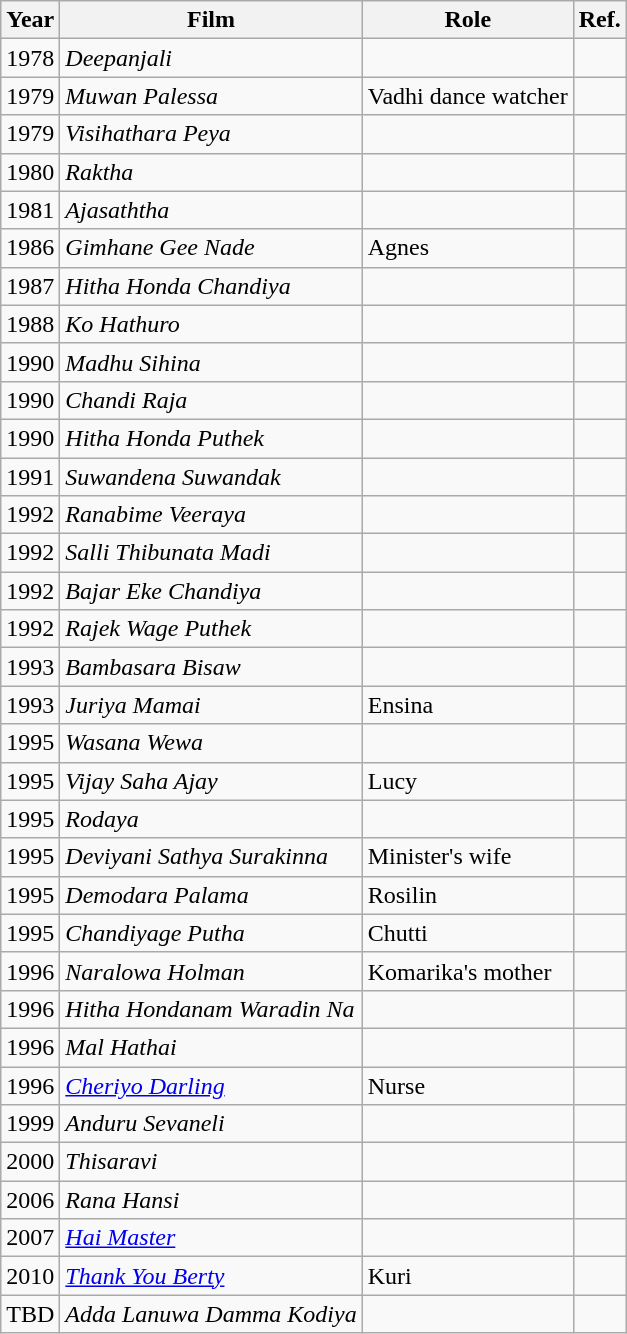<table class="wikitable">
<tr>
<th>Year</th>
<th>Film</th>
<th>Role</th>
<th>Ref.</th>
</tr>
<tr>
<td>1978</td>
<td><em>Deepanjali</em></td>
<td></td>
<td></td>
</tr>
<tr>
<td>1979</td>
<td><em>Muwan Palessa</em></td>
<td>Vadhi dance watcher</td>
<td></td>
</tr>
<tr>
<td>1979</td>
<td><em>Visihathara Peya</em></td>
<td></td>
<td></td>
</tr>
<tr>
<td>1980</td>
<td><em>Raktha</em></td>
<td></td>
<td></td>
</tr>
<tr>
<td>1981</td>
<td><em>Ajasaththa</em></td>
<td></td>
<td></td>
</tr>
<tr>
<td>1986</td>
<td><em>Gimhane Gee Nade</em></td>
<td>Agnes</td>
<td></td>
</tr>
<tr>
<td>1987</td>
<td><em>Hitha Honda Chandiya</em></td>
<td></td>
<td></td>
</tr>
<tr>
<td>1988</td>
<td><em>Ko Hathuro</em></td>
<td></td>
<td></td>
</tr>
<tr>
<td>1990</td>
<td><em>Madhu Sihina</em></td>
<td></td>
<td></td>
</tr>
<tr>
<td>1990</td>
<td><em>Chandi Raja</em></td>
<td></td>
<td></td>
</tr>
<tr>
<td>1990</td>
<td><em>Hitha Honda Puthek</em></td>
<td></td>
<td></td>
</tr>
<tr>
<td>1991</td>
<td><em>Suwandena Suwandak</em></td>
<td></td>
<td></td>
</tr>
<tr>
<td>1992</td>
<td><em>Ranabime Veeraya</em></td>
<td></td>
<td></td>
</tr>
<tr>
<td>1992</td>
<td><em>Salli Thibunata Madi</em></td>
<td></td>
<td></td>
</tr>
<tr>
<td>1992</td>
<td><em>Bajar Eke Chandiya</em></td>
<td></td>
<td></td>
</tr>
<tr>
<td>1992</td>
<td><em>Rajek Wage Puthek</em></td>
<td></td>
<td></td>
</tr>
<tr>
<td>1993</td>
<td><em>Bambasara Bisaw</em></td>
<td></td>
<td></td>
</tr>
<tr>
<td>1993</td>
<td><em>Juriya Mamai</em></td>
<td>Ensina</td>
<td></td>
</tr>
<tr>
<td>1995</td>
<td><em>Wasana Wewa</em></td>
<td></td>
<td></td>
</tr>
<tr>
<td>1995</td>
<td><em>Vijay Saha Ajay</em></td>
<td>Lucy</td>
<td></td>
</tr>
<tr>
<td>1995</td>
<td><em>Rodaya</em></td>
<td></td>
<td></td>
</tr>
<tr>
<td>1995</td>
<td><em>Deviyani Sathya Surakinna</em></td>
<td>Minister's wife</td>
<td></td>
</tr>
<tr>
<td>1995</td>
<td><em>Demodara Palama</em></td>
<td>Rosilin</td>
<td></td>
</tr>
<tr>
<td>1995</td>
<td><em>Chandiyage Putha</em></td>
<td>Chutti</td>
<td></td>
</tr>
<tr>
<td>1996</td>
<td><em>Naralowa Holman</em></td>
<td>Komarika's mother</td>
<td></td>
</tr>
<tr>
<td>1996</td>
<td><em>Hitha Hondanam Waradin Na</em></td>
<td></td>
<td></td>
</tr>
<tr>
<td>1996</td>
<td><em>Mal Hathai</em></td>
<td></td>
<td></td>
</tr>
<tr>
<td>1996</td>
<td><em><a href='#'>Cheriyo Darling</a></em></td>
<td>Nurse</td>
<td></td>
</tr>
<tr>
<td>1999</td>
<td><em>Anduru Sevaneli</em></td>
<td></td>
<td></td>
</tr>
<tr>
<td>2000</td>
<td><em>Thisaravi</em></td>
<td></td>
<td></td>
</tr>
<tr>
<td>2006</td>
<td><em>Rana Hansi</em></td>
<td></td>
<td></td>
</tr>
<tr>
<td>2007</td>
<td><em><a href='#'>Hai Master</a></em></td>
<td></td>
<td></td>
</tr>
<tr>
<td>2010</td>
<td><em><a href='#'>Thank You Berty</a></em></td>
<td>Kuri</td>
<td></td>
</tr>
<tr>
<td>TBD</td>
<td><em>Adda Lanuwa Damma Kodiya</em></td>
<td></td>
<td></td>
</tr>
</table>
